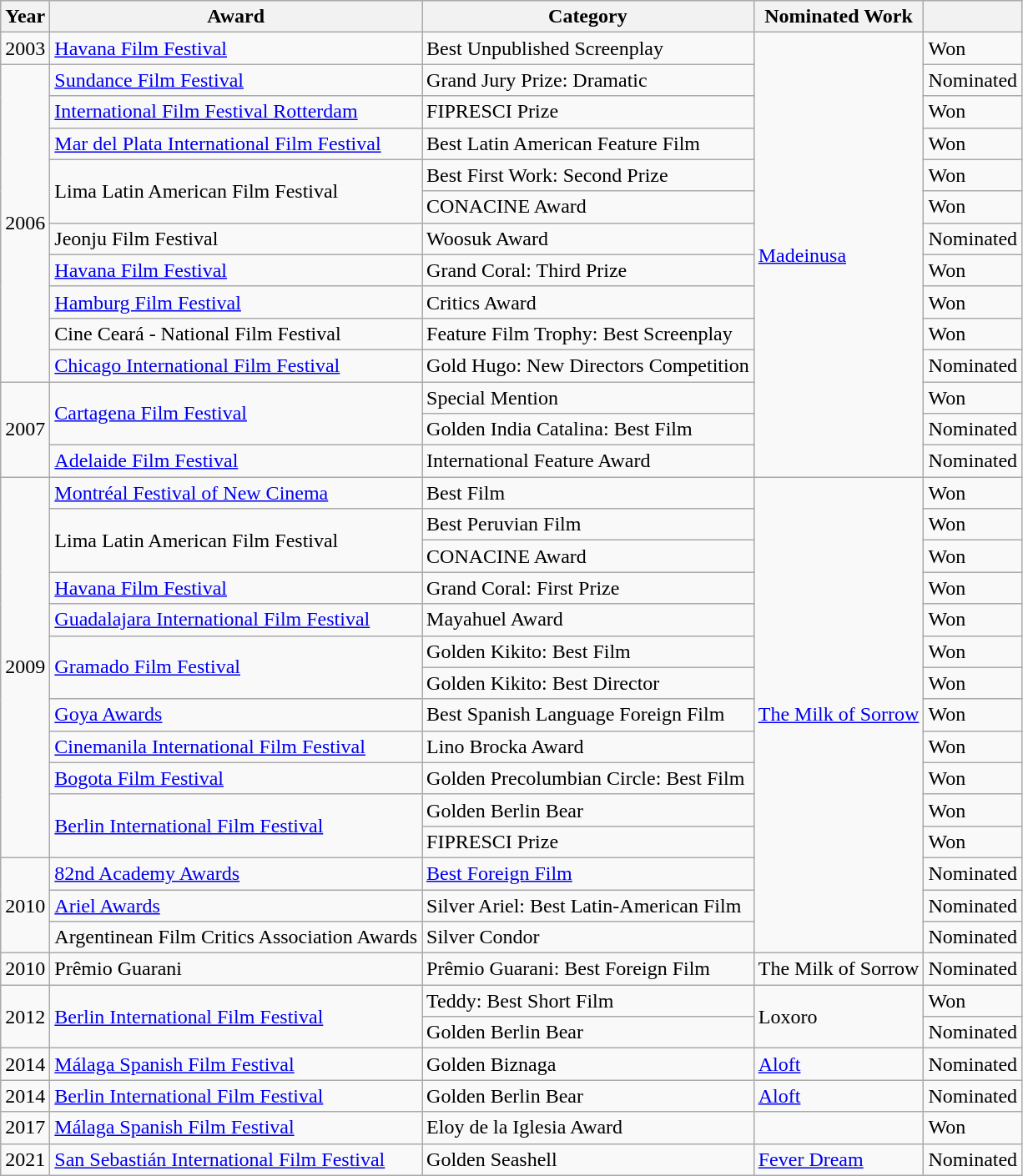<table class="wikitable">
<tr>
<th>Year</th>
<th>Award</th>
<th>Category</th>
<th>Nominated Work</th>
<th></th>
</tr>
<tr>
<td>2003</td>
<td><a href='#'>Havana Film Festival</a></td>
<td>Best Unpublished Screenplay</td>
<td rowspan="14"><a href='#'>Madeinusa</a></td>
<td>Won</td>
</tr>
<tr>
<td rowspan="10">2006</td>
<td><a href='#'>Sundance Film Festival</a></td>
<td>Grand Jury Prize: Dramatic</td>
<td>Nominated</td>
</tr>
<tr>
<td><a href='#'>International Film Festival Rotterdam</a></td>
<td>FIPRESCI Prize</td>
<td>Won</td>
</tr>
<tr>
<td><a href='#'>Mar del Plata International Film Festival</a></td>
<td>Best Latin American Feature Film</td>
<td>Won</td>
</tr>
<tr>
<td rowspan="2">Lima Latin American Film Festival</td>
<td>Best First Work: Second Prize</td>
<td>Won</td>
</tr>
<tr>
<td>CONACINE Award</td>
<td>Won</td>
</tr>
<tr>
<td>Jeonju Film Festival</td>
<td>Woosuk Award</td>
<td>Nominated</td>
</tr>
<tr>
<td><a href='#'>Havana Film Festival</a></td>
<td>Grand Coral: Third Prize</td>
<td>Won</td>
</tr>
<tr>
<td><a href='#'>Hamburg Film Festival</a></td>
<td>Critics Award</td>
<td>Won</td>
</tr>
<tr>
<td>Cine Ceará - National Film Festival</td>
<td>Feature Film Trophy: Best Screenplay</td>
<td>Won</td>
</tr>
<tr>
<td><a href='#'>Chicago International Film Festival</a></td>
<td>Gold Hugo: New Directors Competition</td>
<td>Nominated</td>
</tr>
<tr>
<td rowspan="3">2007</td>
<td rowspan="2"><a href='#'>Cartagena Film Festival</a></td>
<td>Special Mention</td>
<td>Won</td>
</tr>
<tr>
<td>Golden India Catalina: Best Film</td>
<td>Nominated</td>
</tr>
<tr>
<td><a href='#'>Adelaide Film Festival</a></td>
<td>International Feature Award</td>
<td>Nominated</td>
</tr>
<tr>
<td rowspan="12">2009</td>
<td><a href='#'>Montréal Festival of New Cinema</a></td>
<td>Best Film</td>
<td rowspan="15"><a href='#'>The Milk of Sorrow</a></td>
<td>Won</td>
</tr>
<tr>
<td rowspan="2">Lima Latin American Film Festival</td>
<td>Best Peruvian Film</td>
<td>Won</td>
</tr>
<tr>
<td>CONACINE Award</td>
<td>Won</td>
</tr>
<tr>
<td><a href='#'>Havana Film Festival</a></td>
<td>Grand Coral: First Prize</td>
<td>Won</td>
</tr>
<tr>
<td><a href='#'>Guadalajara International Film Festival</a></td>
<td>Mayahuel Award</td>
<td>Won</td>
</tr>
<tr>
<td rowspan="2"><a href='#'>Gramado Film Festival</a></td>
<td>Golden Kikito: Best Film</td>
<td>Won</td>
</tr>
<tr>
<td>Golden Kikito: Best Director</td>
<td>Won</td>
</tr>
<tr>
<td><a href='#'>Goya Awards</a></td>
<td>Best Spanish Language Foreign Film</td>
<td>Won</td>
</tr>
<tr>
<td><a href='#'>Cinemanila International Film Festival</a></td>
<td>Lino Brocka Award</td>
<td>Won</td>
</tr>
<tr>
<td><a href='#'>Bogota Film Festival</a></td>
<td>Golden Precolumbian Circle: Best Film</td>
<td>Won</td>
</tr>
<tr>
<td rowspan="2"><a href='#'>Berlin International Film Festival</a></td>
<td>Golden Berlin Bear</td>
<td>Won</td>
</tr>
<tr>
<td>FIPRESCI Prize</td>
<td>Won</td>
</tr>
<tr>
<td rowspan="3">2010</td>
<td><a href='#'>82nd Academy Awards</a></td>
<td><a href='#'>Best Foreign Film</a></td>
<td>Nominated</td>
</tr>
<tr>
<td><a href='#'>Ariel Awards</a></td>
<td>Silver Ariel: Best Latin-American Film</td>
<td>Nominated</td>
</tr>
<tr>
<td>Argentinean Film Critics Association Awards</td>
<td>Silver Condor</td>
<td>Nominated</td>
</tr>
<tr>
<td>2010</td>
<td>Prêmio Guarani</td>
<td>Prêmio Guarani: Best Foreign Film</td>
<td>The Milk of Sorrow</td>
<td>Nominated</td>
</tr>
<tr>
<td rowspan="2">2012</td>
<td rowspan="2"><a href='#'>Berlin International Film Festival</a></td>
<td>Teddy: Best Short Film</td>
<td rowspan="2">Loxoro</td>
<td>Won</td>
</tr>
<tr>
<td>Golden Berlin Bear</td>
<td>Nominated</td>
</tr>
<tr>
<td>2014</td>
<td><a href='#'>Málaga Spanish Film Festival</a></td>
<td>Golden Biznaga</td>
<td><a href='#'>Aloft</a></td>
<td>Nominated</td>
</tr>
<tr>
<td>2014</td>
<td><a href='#'>Berlin International Film Festival</a></td>
<td>Golden Berlin Bear</td>
<td><a href='#'>Aloft</a></td>
<td>Nominated</td>
</tr>
<tr>
<td>2017</td>
<td><a href='#'>Málaga Spanish Film Festival</a></td>
<td>Eloy de la Iglesia Award</td>
<td></td>
<td>Won</td>
</tr>
<tr>
<td>2021</td>
<td><a href='#'>San Sebastián International Film Festival</a></td>
<td>Golden Seashell</td>
<td><a href='#'>Fever Dream</a></td>
<td>Nominated</td>
</tr>
</table>
